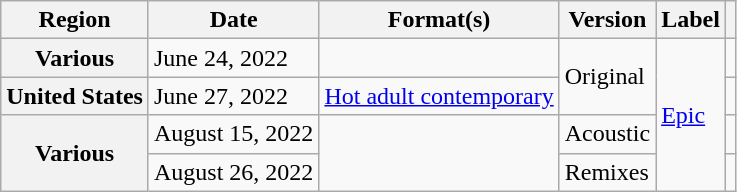<table class="wikitable plainrowheaders">
<tr>
<th scope="col">Region</th>
<th scope="col">Date</th>
<th scope="col">Format(s)</th>
<th scope="col">Version</th>
<th scope="col">Label</th>
<th scope="col"></th>
</tr>
<tr>
<th scope="row">Various</th>
<td>June 24, 2022</td>
<td></td>
<td rowspan="2">Original</td>
<td rowspan="4"><a href='#'>Epic</a></td>
<td align="center"></td>
</tr>
<tr>
<th scope="row">United States</th>
<td>June 27, 2022</td>
<td><a href='#'>Hot adult contemporary</a></td>
<td align="center"></td>
</tr>
<tr>
<th scope="row" rowspan="2">Various</th>
<td>August 15, 2022</td>
<td rowspan="2"></td>
<td>Acoustic</td>
<td align="center"></td>
</tr>
<tr>
<td>August 26, 2022</td>
<td>Remixes</td>
<td align="center"></td>
</tr>
</table>
